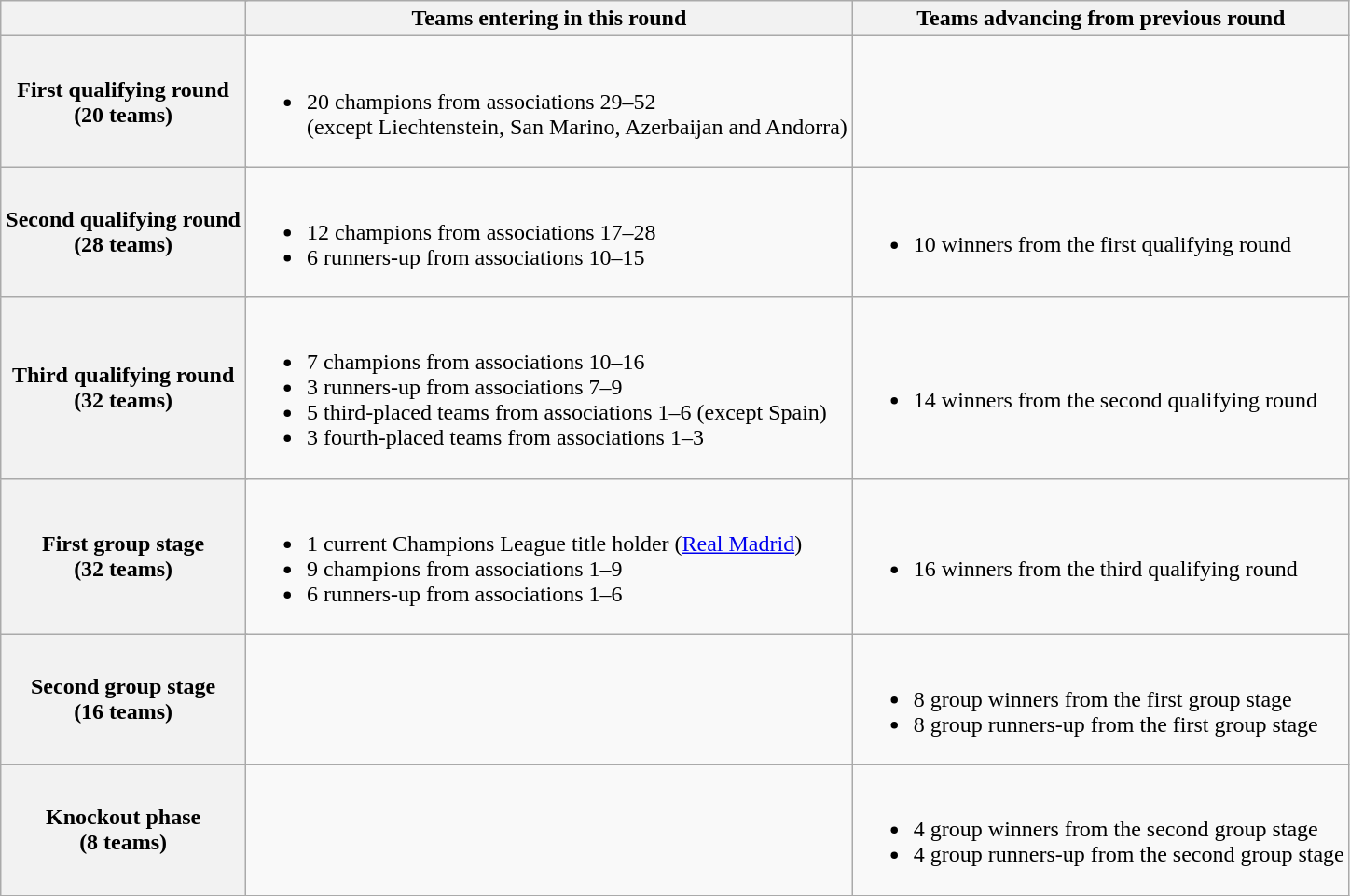<table class="wikitable">
<tr>
<th colspan=2></th>
<th>Teams entering in this round</th>
<th>Teams advancing from previous round</th>
</tr>
<tr>
<th colspan=2>First qualifying round<br>(20 teams)</th>
<td><br><ul><li>20 champions from associations 29–52<br>(except Liechtenstein, San Marino, Azerbaijan and Andorra)</li></ul></td>
<td></td>
</tr>
<tr>
<th colspan=2>Second qualifying round<br>(28 teams)</th>
<td><br><ul><li>12 champions from associations 17–28</li><li>6 runners-up from associations 10–15</li></ul></td>
<td><br><ul><li>10 winners from the first qualifying round</li></ul></td>
</tr>
<tr>
<th colspan=2>Third qualifying round<br>(32 teams)</th>
<td><br><ul><li>7 champions from associations 10–16</li><li>3 runners-up from associations 7–9</li><li>5 third-placed teams from associations 1–6 (except Spain)</li><li>3 fourth-placed teams from associations 1–3</li></ul></td>
<td><br><ul><li>14 winners from the second qualifying round</li></ul></td>
</tr>
<tr>
<th colspan=2>First group stage<br>(32 teams)</th>
<td><br><ul><li>1 current Champions League title holder (<a href='#'>Real Madrid</a>)</li><li>9 champions from associations 1–9</li><li>6 runners-up from associations 1–6</li></ul></td>
<td><br><ul><li>16 winners from the third qualifying round</li></ul></td>
</tr>
<tr>
<th colspan=2>Second group stage<br>(16 teams)</th>
<td></td>
<td><br><ul><li>8 group winners from the first group stage</li><li>8 group runners-up from the first group stage</li></ul></td>
</tr>
<tr>
<th colspan=2>Knockout phase<br>(8 teams)</th>
<td></td>
<td><br><ul><li>4 group winners from the second group stage</li><li>4 group runners-up from the second group stage</li></ul></td>
</tr>
</table>
